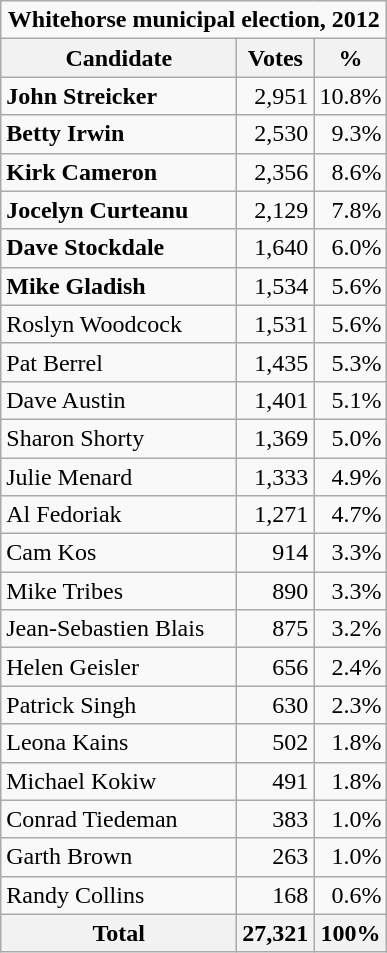<table class="wikitable">
<tr>
<td Colspan="3" align="center"><strong>Whitehorse municipal election, 2012</strong></td>
</tr>
<tr>
<th bgcolor="#DDDDFF" width="150px">Candidate</th>
<th bgcolor="#DDDDFF">Votes</th>
<th bgcolor="#DDDDFF">%</th>
</tr>
<tr>
<td><strong>John Streicker</strong></td>
<td align=right>2,951</td>
<td align=right>10.8%</td>
</tr>
<tr>
<td><strong>Betty Irwin</strong></td>
<td align=right>2,530</td>
<td align=right>9.3%</td>
</tr>
<tr>
<td><strong>Kirk Cameron</strong></td>
<td align=right>2,356</td>
<td align=right>8.6%</td>
</tr>
<tr>
<td><strong>Jocelyn Curteanu</strong></td>
<td align=right>2,129</td>
<td align=right>7.8%</td>
</tr>
<tr>
<td><strong>Dave Stockdale</strong></td>
<td align=right>1,640</td>
<td align=right>6.0%</td>
</tr>
<tr>
<td><strong>Mike Gladish</strong></td>
<td align=right>1,534</td>
<td align=right>5.6%</td>
</tr>
<tr>
<td>Roslyn Woodcock</td>
<td align=right>1,531</td>
<td align=right>5.6%</td>
</tr>
<tr>
<td>Pat Berrel</td>
<td align=right>1,435</td>
<td align=right>5.3%</td>
</tr>
<tr>
<td>Dave Austin</td>
<td align=right>1,401</td>
<td align=right>5.1%</td>
</tr>
<tr>
<td>Sharon Shorty</td>
<td align=right>1,369</td>
<td align=right>5.0%</td>
</tr>
<tr>
<td>Julie Menard</td>
<td align=right>1,333</td>
<td align=right>4.9%</td>
</tr>
<tr>
<td>Al Fedoriak</td>
<td align=right>1,271</td>
<td align=right>4.7%</td>
</tr>
<tr>
<td>Cam Kos</td>
<td align=right>914</td>
<td align=right>3.3%</td>
</tr>
<tr>
<td>Mike Tribes</td>
<td align=right>890</td>
<td align=right>3.3%</td>
</tr>
<tr>
<td>Jean-Sebastien Blais</td>
<td align=right>875</td>
<td align=right>3.2%</td>
</tr>
<tr>
<td>Helen Geisler</td>
<td align=right>656</td>
<td align=right>2.4%</td>
</tr>
<tr>
<td>Patrick Singh</td>
<td align=right>630</td>
<td align=right>2.3%</td>
</tr>
<tr>
<td>Leona Kains</td>
<td align=right>502</td>
<td align=right>1.8%</td>
</tr>
<tr>
<td>Michael Kokiw</td>
<td align=right>491</td>
<td align=right>1.8%</td>
</tr>
<tr>
<td>Conrad Tiedeman</td>
<td align=right>383</td>
<td align=right>1.0%</td>
</tr>
<tr>
<td>Garth Brown</td>
<td align=right>263</td>
<td align=right>1.0%</td>
</tr>
<tr>
<td>Randy Collins</td>
<td align=right>168</td>
<td align=right>0.6%</td>
</tr>
<tr>
<th>Total</th>
<th align=right>27,321</th>
<th align=right>100%</th>
</tr>
</table>
